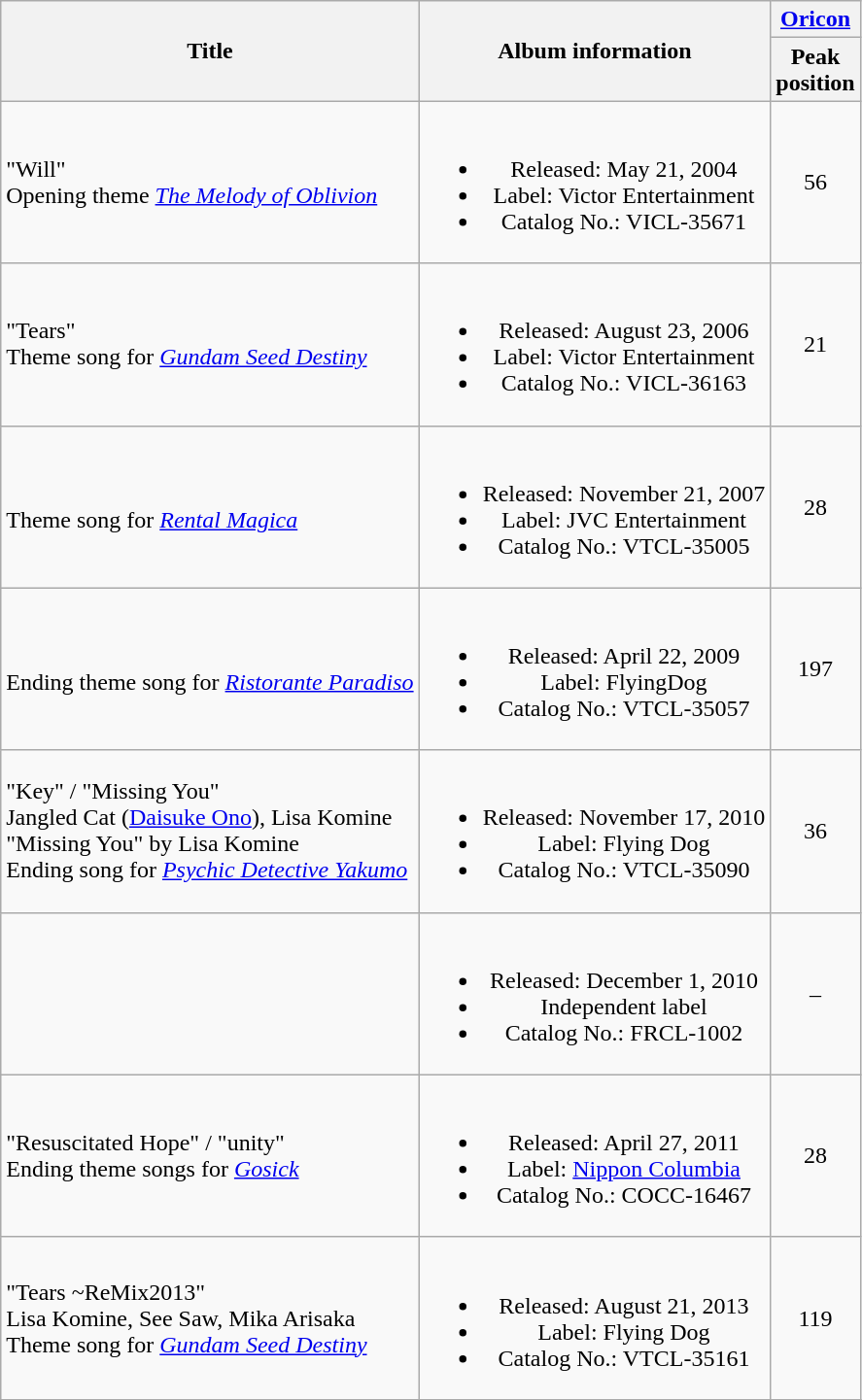<table class="wikitable plainrowheaders" style="text-align:center">
<tr>
<th rowspan=2; style=>Title</th>
<th rowspan=2;>Album information</th>
<th colspan=1; style=><a href='#'>Oricon</a><br></th>
</tr>
<tr>
<th style=>Peak<br>position</th>
</tr>
<tr>
<td align=left>"Will"<br>Opening theme <em><a href='#'>The Melody of Oblivion</a></em></td>
<td><br><ul><li>Released: May 21, 2004</li><li>Label: Victor Entertainment</li><li>Catalog No.: VICL-35671</li></ul></td>
<td>56</td>
</tr>
<tr>
<td align=left>"Tears"<br>Theme song for <em><a href='#'>Gundam Seed Destiny</a></em></td>
<td><br><ul><li>Released: August 23, 2006</li><li>Label: Victor Entertainment</li><li>Catalog No.: VICL-36163</li></ul></td>
<td>21</td>
</tr>
<tr>
<td align=left><br>Theme song for <em><a href='#'>Rental Magica</a></em></td>
<td><br><ul><li>Released: November 21, 2007</li><li>Label: JVC Entertainment</li><li>Catalog No.: VTCL-35005</li></ul></td>
<td>28</td>
</tr>
<tr>
<td align=left><br>Ending theme song for <em><a href='#'>Ristorante Paradiso</a></em></td>
<td><br><ul><li>Released: April 22, 2009</li><li>Label: FlyingDog</li><li>Catalog No.: VTCL-35057</li></ul></td>
<td>197</td>
</tr>
<tr>
<td align=left>"Key" / "Missing You"<br>Jangled Cat (<a href='#'>Daisuke Ono</a>), Lisa Komine<br>"Missing You" by Lisa Komine<br>Ending song for <em><a href='#'>Psychic Detective Yakumo</a></em></td>
<td><br><ul><li>Released: November 17, 2010</li><li>Label: Flying Dog</li><li>Catalog No.: VTCL-35090</li></ul></td>
<td>36</td>
</tr>
<tr>
<td align=left></td>
<td><br><ul><li>Released: December 1, 2010</li><li>Independent label</li><li>Catalog No.: FRCL-1002</li></ul></td>
<td>– </td>
</tr>
<tr>
<td align=left>"Resuscitated Hope" / "unity"<br>Ending theme songs for <em><a href='#'>Gosick</a></em></td>
<td><br><ul><li>Released: April 27, 2011</li><li>Label: <a href='#'>Nippon Columbia</a></li><li>Catalog No.: COCC-16467</li></ul></td>
<td>28</td>
</tr>
<tr>
<td align=left>"Tears ~ReMix2013"<br>Lisa Komine, See Saw, Mika Arisaka<br>Theme song for <em><a href='#'>Gundam Seed Destiny</a></em></td>
<td><br><ul><li>Released: August 21, 2013</li><li>Label: Flying Dog</li><li>Catalog No.: VTCL-35161</li></ul></td>
<td>119</td>
</tr>
<tr>
</tr>
</table>
